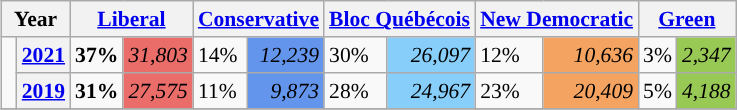<table class="wikitable" style="float:right; width:400; font-size:90%; margin-left:1em;">
<tr>
<th colspan="2" scope="col">Year</th>
<th colspan="2" scope="col"><a href='#'>Liberal</a></th>
<th colspan="2" scope="col"><a href='#'>Conservative</a></th>
<th colspan="2" scope="col"><a href='#'>Bloc Québécois</a></th>
<th colspan="2" scope="col"><a href='#'>New Democratic</a></th>
<th colspan="2" scope="col"><a href='#'>Green</a></th>
</tr>
<tr>
<td rowspan="2" style="width: 0.25em; background-color: "></td>
<th><a href='#'>2021</a></th>
<td><strong>37%</strong></td>
<td style="text-align:right; background:#EA6D6A;"><em>31,803</em></td>
<td>14%</td>
<td style="text-align:right; background:#6495ED;"><em>12,239</em></td>
<td>30%</td>
<td style="text-align:right; background:#87CEFA;"><em>26,097</em></td>
<td>12%</td>
<td style="text-align:right; background:#F4A460;"><em>10,636</em></td>
<td>3%</td>
<td style="text-align:right; background:#99C955;"><em>2,347</em></td>
</tr>
<tr>
<th><a href='#'>2019</a></th>
<td><strong>31%</strong></td>
<td style="text-align:right; background:#EA6D6A;"><em>27,575</em></td>
<td>11%</td>
<td style="text-align:right; background:#6495ED;"><em>9,873</em></td>
<td>28%</td>
<td style="text-align:right; background:#87CEFA;"><em>24,967</em></td>
<td>23%</td>
<td style="text-align:right; background:#F4A460;"><em>20,409</em></td>
<td>5%</td>
<td style="text-align:right; background:#99C955;"><em>4,188</em></td>
</tr>
<tr>
</tr>
</table>
